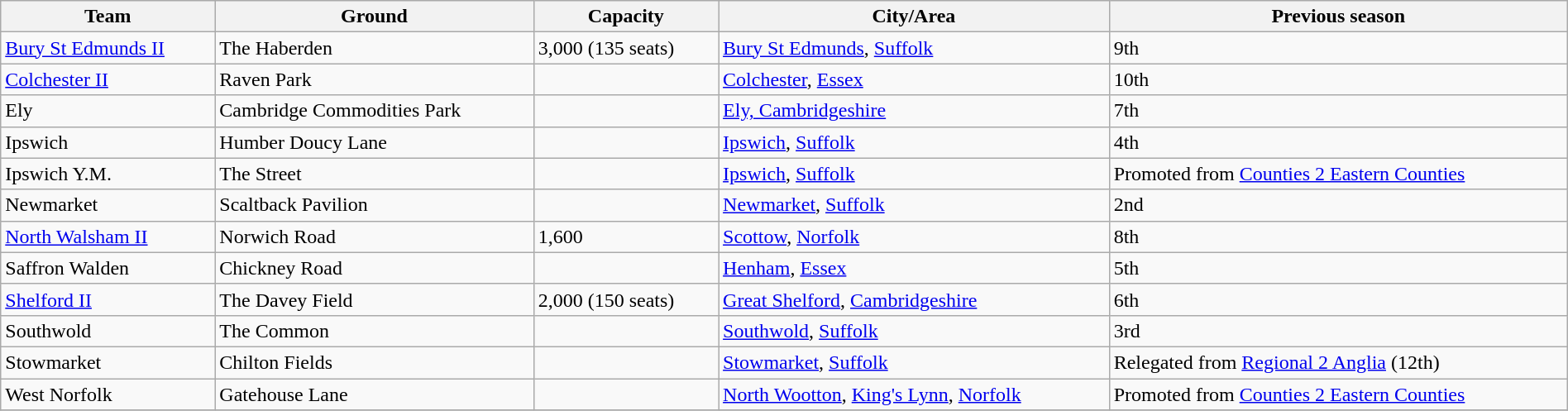<table class="wikitable sortable" width=100%>
<tr>
<th>Team</th>
<th>Ground</th>
<th>Capacity</th>
<th>City/Area</th>
<th>Previous season</th>
</tr>
<tr>
<td><a href='#'>Bury St Edmunds II</a></td>
<td>The Haberden</td>
<td>3,000 (135 seats)</td>
<td><a href='#'>Bury St Edmunds</a>, <a href='#'>Suffolk</a></td>
<td>9th</td>
</tr>
<tr>
<td><a href='#'>Colchester II</a></td>
<td>Raven Park</td>
<td></td>
<td><a href='#'>Colchester</a>, <a href='#'>Essex</a></td>
<td>10th</td>
</tr>
<tr>
<td>Ely</td>
<td>Cambridge Commodities Park</td>
<td></td>
<td><a href='#'>Ely, Cambridgeshire</a></td>
<td>7th</td>
</tr>
<tr>
<td>Ipswich</td>
<td>Humber Doucy Lane</td>
<td></td>
<td><a href='#'>Ipswich</a>, <a href='#'>Suffolk</a></td>
<td>4th</td>
</tr>
<tr>
<td>Ipswich Y.M.</td>
<td>The Street</td>
<td></td>
<td><a href='#'>Ipswich</a>, <a href='#'>Suffolk</a></td>
<td>Promoted from <a href='#'>Counties 2 Eastern Counties</a></td>
</tr>
<tr>
<td>Newmarket</td>
<td>Scaltback Pavilion</td>
<td></td>
<td><a href='#'>Newmarket</a>, <a href='#'>Suffolk</a></td>
<td>2nd</td>
</tr>
<tr>
<td><a href='#'>North Walsham II</a></td>
<td>Norwich Road</td>
<td>1,600</td>
<td><a href='#'>Scottow</a>, <a href='#'>Norfolk</a></td>
<td>8th</td>
</tr>
<tr>
<td>Saffron Walden</td>
<td>Chickney Road</td>
<td></td>
<td><a href='#'>Henham</a>, <a href='#'>Essex</a></td>
<td>5th</td>
</tr>
<tr>
<td><a href='#'>Shelford II</a></td>
<td>The Davey Field</td>
<td>2,000 (150 seats)</td>
<td><a href='#'>Great Shelford</a>, <a href='#'>Cambridgeshire</a></td>
<td>6th</td>
</tr>
<tr>
<td>Southwold</td>
<td>The Common</td>
<td></td>
<td><a href='#'>Southwold</a>, <a href='#'>Suffolk</a></td>
<td>3rd</td>
</tr>
<tr>
<td>Stowmarket</td>
<td>Chilton Fields</td>
<td></td>
<td><a href='#'>Stowmarket</a>, <a href='#'>Suffolk</a></td>
<td>Relegated from <a href='#'>Regional 2 Anglia</a> (12th)</td>
</tr>
<tr>
<td>West Norfolk</td>
<td>Gatehouse Lane</td>
<td></td>
<td><a href='#'>North Wootton</a>, <a href='#'>King's Lynn</a>, <a href='#'>Norfolk</a></td>
<td>Promoted from <a href='#'>Counties 2 Eastern Counties</a></td>
</tr>
<tr>
</tr>
</table>
